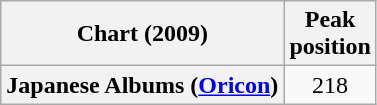<table class="wikitable sortable plainrowheaders">
<tr>
<th scope="col">Chart (2009)</th>
<th scope="col">Peak<br>position</th>
</tr>
<tr>
<th scope="row">Japanese Albums (<a href='#'>Oricon</a>)</th>
<td align="center">218</td>
</tr>
</table>
